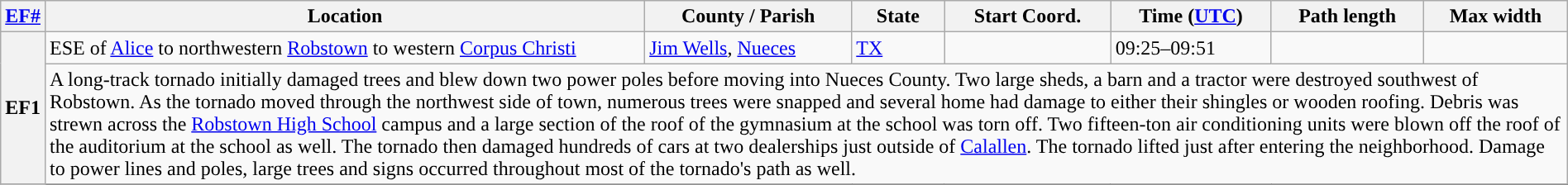<table class="wikitable sortable" style="width:100%;">
<tr>
<th scope="col" width="2%" align="center"><a href='#'>EF#</a></th>
<th scope="col" align="center" class="unsortable">Location</th>
<th scope="col" align="center" class="unsortable">County / Parish</th>
<th scope="col" align="center">State</th>
<th scope="col" align="center">Start Coord.</th>
<th scope="col" align="center">Time (<a href='#'>UTC</a>)</th>
<th scope="col" align="center">Path length</th>
<th scope="col" align="center">Max width</th>
</tr>
<tr>
<th scope="row" rowspan="2" style="background-color:#">EF1</th>
<td>ESE of <a href='#'>Alice</a> to northwestern <a href='#'>Robstown</a> to western <a href='#'>Corpus Christi</a></td>
<td><a href='#'>Jim Wells</a>, <a href='#'>Nueces</a></td>
<td><a href='#'>TX</a></td>
<td></td>
<td>09:25–09:51</td>
<td></td>
<td></td>
</tr>
<tr class="expand-child">
<td colspan="8" style=" border-bottom: 1px solid black;">A long-track tornado initially damaged trees and blew down two power poles before moving into Nueces County. Two large sheds, a barn and a tractor were destroyed southwest of Robstown. As the tornado moved through the northwest side of town, numerous trees were snapped and several home had damage to either their shingles or wooden roofing. Debris was strewn across the <a href='#'>Robstown High School</a> campus and a large section of the roof of the gymnasium at the school was torn off. Two fifteen-ton air conditioning units were blown off the roof of the auditorium at the school as well. The tornado then damaged hundreds of cars at two dealerships just outside of <a href='#'>Calallen</a>. The tornado lifted just after entering the neighborhood. Damage to power lines and poles, large trees and signs occurred throughout most of the tornado's path as well.</td>
</tr>
<tr>
</tr>
</table>
